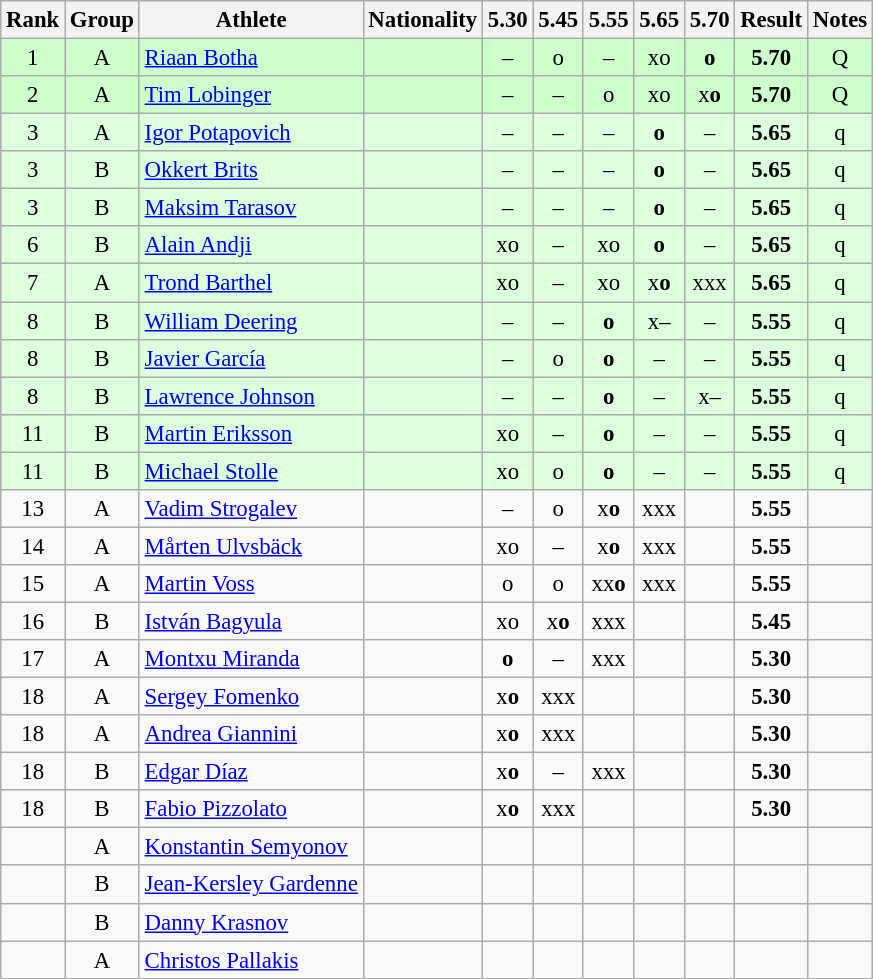<table class="wikitable sortable" style="text-align:center;font-size:95%">
<tr>
<th>Rank</th>
<th>Group</th>
<th>Athlete</th>
<th>Nationality</th>
<th>5.30</th>
<th>5.45</th>
<th>5.55</th>
<th>5.65</th>
<th>5.70</th>
<th>Result</th>
<th>Notes</th>
</tr>
<tr bgcolor=ccffcc>
<td>1</td>
<td>A</td>
<td align=left><a href='#'>Riaan Botha</a></td>
<td align=left></td>
<td>–</td>
<td>o</td>
<td>–</td>
<td>xo</td>
<td><strong>o</strong></td>
<td><strong>5.70</strong></td>
<td>Q</td>
</tr>
<tr bgcolor=ccffcc>
<td>2</td>
<td>A</td>
<td align=left><a href='#'>Tim Lobinger</a></td>
<td align=left></td>
<td>–</td>
<td>–</td>
<td>o</td>
<td>xo</td>
<td>x<strong>o</strong></td>
<td><strong>5.70</strong></td>
<td>Q</td>
</tr>
<tr bgcolor=ddffdd>
<td>3</td>
<td>A</td>
<td align=left><a href='#'>Igor Potapovich</a></td>
<td align=left></td>
<td>–</td>
<td>–</td>
<td>–</td>
<td><strong>o</strong></td>
<td>–</td>
<td><strong>5.65</strong></td>
<td>q</td>
</tr>
<tr bgcolor=ddffdd>
<td>3</td>
<td>B</td>
<td align=left><a href='#'>Okkert Brits</a></td>
<td align=left></td>
<td>–</td>
<td>–</td>
<td>–</td>
<td><strong>o</strong></td>
<td>–</td>
<td><strong>5.65</strong></td>
<td>q</td>
</tr>
<tr bgcolor=ddffdd>
<td>3</td>
<td>B</td>
<td align=left><a href='#'>Maksim Tarasov</a></td>
<td align=left></td>
<td>–</td>
<td>–</td>
<td>–</td>
<td><strong>o</strong></td>
<td>–</td>
<td><strong>5.65</strong></td>
<td>q</td>
</tr>
<tr bgcolor=ddffdd>
<td>6</td>
<td>B</td>
<td align=left><a href='#'>Alain Andji</a></td>
<td align=left></td>
<td>xo</td>
<td>–</td>
<td>xo</td>
<td><strong>o</strong></td>
<td>–</td>
<td><strong>5.65</strong></td>
<td>q</td>
</tr>
<tr bgcolor=ddffdd>
<td>7</td>
<td>A</td>
<td align=left><a href='#'>Trond Barthel</a></td>
<td align=left></td>
<td>xo</td>
<td>–</td>
<td>xo</td>
<td>x<strong>o</strong></td>
<td>xxx</td>
<td><strong>5.65</strong></td>
<td>q</td>
</tr>
<tr bgcolor=ddffdd>
<td>8</td>
<td>B</td>
<td align=left><a href='#'>William Deering</a></td>
<td align=left></td>
<td>–</td>
<td>–</td>
<td><strong>o</strong></td>
<td>x–</td>
<td>–</td>
<td><strong>5.55</strong></td>
<td>q</td>
</tr>
<tr bgcolor=ddffdd>
<td>8</td>
<td>B</td>
<td align=left><a href='#'>Javier García</a></td>
<td align=left></td>
<td>–</td>
<td>o</td>
<td><strong>o</strong></td>
<td>–</td>
<td>–</td>
<td><strong>5.55</strong></td>
<td>q</td>
</tr>
<tr bgcolor=ddffdd>
<td>8</td>
<td>B</td>
<td align=left><a href='#'>Lawrence Johnson</a></td>
<td align=left></td>
<td>–</td>
<td>–</td>
<td><strong>o</strong></td>
<td>–</td>
<td>x–</td>
<td><strong>5.55</strong></td>
<td>q</td>
</tr>
<tr bgcolor=ddffdd>
<td>11</td>
<td>B</td>
<td align=left><a href='#'>Martin Eriksson</a></td>
<td align=left></td>
<td>xo</td>
<td>–</td>
<td><strong>o</strong></td>
<td>–</td>
<td>–</td>
<td><strong>5.55</strong></td>
<td>q</td>
</tr>
<tr bgcolor=ddffdd>
<td>11</td>
<td>B</td>
<td align=left><a href='#'>Michael Stolle</a></td>
<td align=left></td>
<td>xo</td>
<td>o</td>
<td><strong>o</strong></td>
<td>–</td>
<td>–</td>
<td><strong>5.55</strong></td>
<td>q</td>
</tr>
<tr>
<td>13</td>
<td>A</td>
<td align=left><a href='#'>Vadim Strogalev</a></td>
<td align=left></td>
<td>–</td>
<td>o</td>
<td>x<strong>o</strong></td>
<td>xxx</td>
<td></td>
<td><strong>5.55</strong></td>
<td></td>
</tr>
<tr>
<td>14</td>
<td>A</td>
<td align=left><a href='#'>Mårten Ulvsbäck</a></td>
<td align=left></td>
<td>xo</td>
<td>–</td>
<td>x<strong>o</strong></td>
<td>xxx</td>
<td></td>
<td><strong>5.55</strong></td>
<td></td>
</tr>
<tr>
<td>15</td>
<td>A</td>
<td align=left><a href='#'>Martin Voss</a></td>
<td align=left></td>
<td>o</td>
<td>o</td>
<td>xx<strong>o</strong></td>
<td>xxx</td>
<td></td>
<td><strong>5.55</strong></td>
<td></td>
</tr>
<tr>
<td>16</td>
<td>B</td>
<td align=left><a href='#'>István Bagyula</a></td>
<td align=left></td>
<td>xo</td>
<td>x<strong>o</strong></td>
<td>xxx</td>
<td></td>
<td></td>
<td><strong>5.45</strong></td>
<td></td>
</tr>
<tr>
<td>17</td>
<td>A</td>
<td align=left><a href='#'>Montxu Miranda</a></td>
<td align=left></td>
<td><strong>o</strong></td>
<td>–</td>
<td>xxx</td>
<td></td>
<td></td>
<td><strong>5.30</strong></td>
<td></td>
</tr>
<tr>
<td>18</td>
<td>A</td>
<td align=left><a href='#'>Sergey Fomenko</a></td>
<td align=left></td>
<td>x<strong>o</strong></td>
<td>xxx</td>
<td></td>
<td></td>
<td></td>
<td><strong>5.30</strong></td>
<td></td>
</tr>
<tr>
<td>18</td>
<td>A</td>
<td align=left><a href='#'>Andrea Giannini</a></td>
<td align=left></td>
<td>x<strong>o</strong></td>
<td>xxx</td>
<td></td>
<td></td>
<td></td>
<td><strong>5.30</strong></td>
<td></td>
</tr>
<tr>
<td>18</td>
<td>B</td>
<td align=left><a href='#'>Edgar Díaz</a></td>
<td align=left></td>
<td>x<strong>o</strong></td>
<td>–</td>
<td>xxx</td>
<td></td>
<td></td>
<td><strong>5.30</strong></td>
<td></td>
</tr>
<tr>
<td>18</td>
<td>B</td>
<td align=left><a href='#'>Fabio Pizzolato</a></td>
<td align=left></td>
<td>x<strong>o</strong></td>
<td>xxx</td>
<td></td>
<td></td>
<td></td>
<td><strong>5.30</strong></td>
<td></td>
</tr>
<tr>
<td></td>
<td>A</td>
<td align=left><a href='#'>Konstantin Semyonov</a></td>
<td align=left></td>
<td></td>
<td></td>
<td></td>
<td></td>
<td></td>
<td><strong></strong></td>
<td></td>
</tr>
<tr>
<td></td>
<td>B</td>
<td align=left><a href='#'>Jean-Kersley Gardenne</a></td>
<td align=left></td>
<td></td>
<td></td>
<td></td>
<td></td>
<td></td>
<td><strong></strong></td>
<td></td>
</tr>
<tr>
<td></td>
<td>B</td>
<td align=left><a href='#'>Danny Krasnov</a></td>
<td align=left></td>
<td></td>
<td></td>
<td></td>
<td></td>
<td></td>
<td><strong></strong></td>
<td></td>
</tr>
<tr>
<td></td>
<td>A</td>
<td align=left><a href='#'>Christos Pallakis</a></td>
<td align=left></td>
<td></td>
<td></td>
<td></td>
<td></td>
<td></td>
<td><strong></strong></td>
<td></td>
</tr>
</table>
